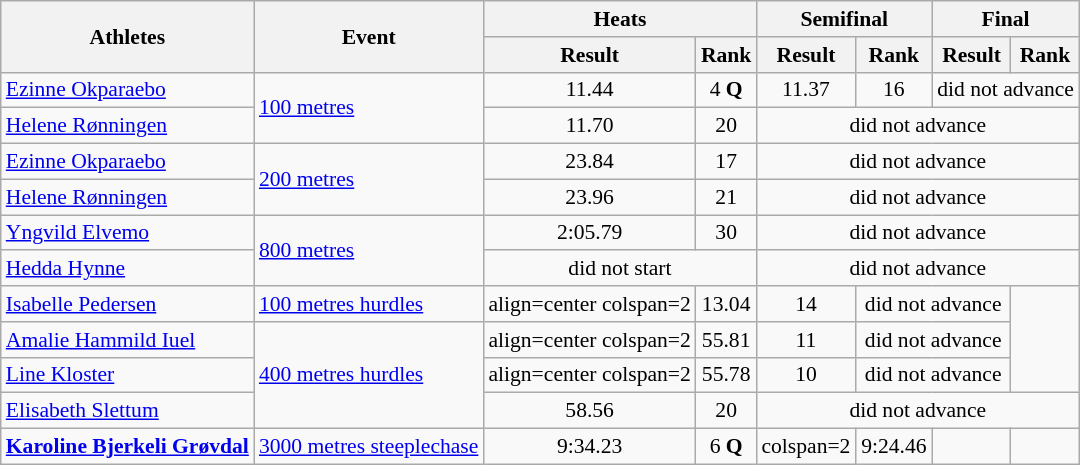<table class="wikitable" border="1" style="font-size:90%">
<tr>
<th rowspan="2">Athletes</th>
<th rowspan="2">Event</th>
<th colspan="2">Heats</th>
<th colspan="2">Semifinal</th>
<th colspan="2">Final</th>
</tr>
<tr>
<th>Result</th>
<th>Rank</th>
<th>Result</th>
<th>Rank</th>
<th>Result</th>
<th>Rank</th>
</tr>
<tr>
<td><a href='#'>Ezinne Okparaebo</a></td>
<td rowspan=2><a href='#'>100 metres</a></td>
<td align=center>11.44</td>
<td align=center>4 <strong>Q</strong></td>
<td align=center>11.37</td>
<td align=center>16</td>
<td align=center colspan=2>did not advance</td>
</tr>
<tr>
<td><a href='#'>Helene Rønningen</a></td>
<td align=center>11.70</td>
<td align=center>20</td>
<td align=center colspan=4>did not advance</td>
</tr>
<tr>
<td><a href='#'>Ezinne Okparaebo</a></td>
<td rowspan=2><a href='#'>200 metres</a></td>
<td align=center>23.84</td>
<td align=center>17</td>
<td align=center colspan=4>did not advance</td>
</tr>
<tr>
<td><a href='#'>Helene Rønningen</a></td>
<td align=center>23.96</td>
<td align=center>21</td>
<td align=center colspan=4>did not advance</td>
</tr>
<tr>
<td><a href='#'>Yngvild Elvemo</a></td>
<td rowspan=2><a href='#'>800 metres</a></td>
<td align=center>2:05.79</td>
<td align=center>30</td>
<td align=center colspan=4>did not advance</td>
</tr>
<tr>
<td><a href='#'>Hedda Hynne</a></td>
<td align=center colspan=2>did not start</td>
<td align=center colspan=4>did not advance</td>
</tr>
<tr>
<td><a href='#'>Isabelle Pedersen</a></td>
<td><a href='#'>100 metres hurdles</a></td>
<td>align=center colspan=2 </td>
<td align=center>13.04</td>
<td align=center>14</td>
<td align=center colspan=2>did not advance</td>
</tr>
<tr>
<td><a href='#'>Amalie Hammild Iuel</a></td>
<td rowspan=3><a href='#'>400 metres hurdles</a></td>
<td>align=center colspan=2 </td>
<td align=center>55.81</td>
<td align=center>11</td>
<td align=center colspan=2>did not advance</td>
</tr>
<tr>
<td><a href='#'>Line Kloster</a></td>
<td>align=center colspan=2 </td>
<td align=center>55.78</td>
<td align=center>10</td>
<td align=center colspan=2>did not advance</td>
</tr>
<tr>
<td><a href='#'>Elisabeth Slettum</a></td>
<td align=center>58.56</td>
<td align=center>20</td>
<td align=center colspan=4>did not advance</td>
</tr>
<tr>
<td><strong><a href='#'>Karoline Bjerkeli Grøvdal</a></strong></td>
<td><a href='#'>3000 metres steeplechase</a></td>
<td align=center>9:34.23</td>
<td align=center>6 <strong>Q</strong></td>
<td>colspan=2 </td>
<td align=center>9:24.46</td>
<td align=center></td>
</tr>
</table>
